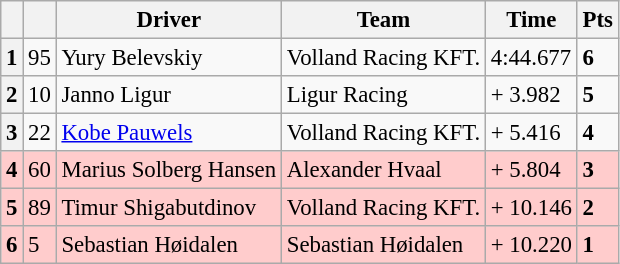<table class="wikitable" style="font-size:95%">
<tr>
<th></th>
<th></th>
<th>Driver</th>
<th>Team</th>
<th>Time</th>
<th>Pts</th>
</tr>
<tr>
<th>1</th>
<td>95</td>
<td> Yury Belevskiy</td>
<td>Volland Racing KFT.</td>
<td>4:44.677</td>
<td><strong>6</strong></td>
</tr>
<tr>
<th>2</th>
<td>10</td>
<td> Janno Ligur</td>
<td>Ligur Racing</td>
<td>+ 3.982</td>
<td><strong>5</strong></td>
</tr>
<tr>
<th>3</th>
<td>22</td>
<td> <a href='#'>Kobe Pauwels</a></td>
<td>Volland Racing KFT.</td>
<td>+ 5.416</td>
<td><strong>4</strong></td>
</tr>
<tr>
<th style="background:#ffcccc;">4</th>
<td style="background:#ffcccc;">60</td>
<td style="background:#ffcccc;"> Marius Solberg Hansen</td>
<td style="background:#ffcccc;">Alexander Hvaal</td>
<td style="background:#ffcccc;">+ 5.804</td>
<td style="background:#ffcccc;"><strong>3</strong></td>
</tr>
<tr>
<th style="background:#ffcccc;">5</th>
<td style="background:#ffcccc;">89</td>
<td style="background:#ffcccc;"> Timur Shigabutdinov</td>
<td style="background:#ffcccc;">Volland Racing KFT.</td>
<td style="background:#ffcccc;">+ 10.146</td>
<td style="background:#ffcccc;"><strong>2</strong></td>
</tr>
<tr>
<th style="background:#ffcccc;">6</th>
<td style="background:#ffcccc;">5</td>
<td style="background:#ffcccc;"> Sebastian Høidalen</td>
<td style="background:#ffcccc;">Sebastian Høidalen</td>
<td style="background:#ffcccc;">+ 10.220</td>
<td style="background:#ffcccc;"><strong>1</strong></td>
</tr>
</table>
